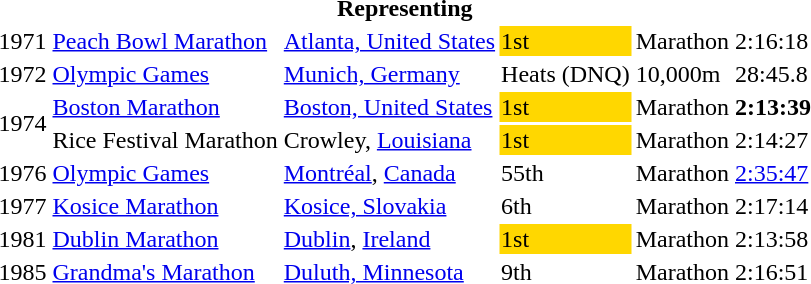<table>
<tr>
<th colspan="6">Representing </th>
</tr>
<tr>
<td>1971</td>
<td><a href='#'>Peach Bowl Marathon</a></td>
<td><a href='#'>Atlanta, United States</a></td>
<td bgcolor="gold">1st</td>
<td>Marathon</td>
<td>2:16:18</td>
</tr>
<tr>
<td>1972</td>
<td><a href='#'>Olympic Games</a></td>
<td><a href='#'>Munich, Germany</a></td>
<td>Heats (DNQ)</td>
<td>10,000m</td>
<td>28:45.8</td>
</tr>
<tr>
<td rowspan=2>1974</td>
<td><a href='#'>Boston Marathon</a></td>
<td><a href='#'>Boston, United States</a></td>
<td bgcolor="gold">1st</td>
<td>Marathon</td>
<td><strong>2:13:39</strong></td>
</tr>
<tr>
<td>Rice Festival Marathon</td>
<td>Crowley, <a href='#'>Louisiana</a></td>
<td bgcolor="gold">1st</td>
<td>Marathon</td>
<td>2:14:27</td>
</tr>
<tr>
<td>1976</td>
<td><a href='#'>Olympic Games</a></td>
<td><a href='#'>Montréal</a>, <a href='#'>Canada</a></td>
<td>55th</td>
<td>Marathon</td>
<td><a href='#'>2:35:47</a></td>
</tr>
<tr>
<td>1977</td>
<td><a href='#'>Kosice Marathon</a></td>
<td><a href='#'>Kosice, Slovakia</a></td>
<td>6th</td>
<td>Marathon</td>
<td>2:17:14</td>
</tr>
<tr>
<td>1981</td>
<td><a href='#'>Dublin Marathon</a></td>
<td><a href='#'>Dublin</a>, <a href='#'>Ireland</a></td>
<td bgcolor="gold">1st</td>
<td>Marathon</td>
<td>2:13:58</td>
</tr>
<tr>
<td>1985</td>
<td><a href='#'>Grandma's Marathon</a></td>
<td><a href='#'>Duluth, Minnesota</a></td>
<td>9th</td>
<td>Marathon</td>
<td>2:16:51</td>
</tr>
</table>
